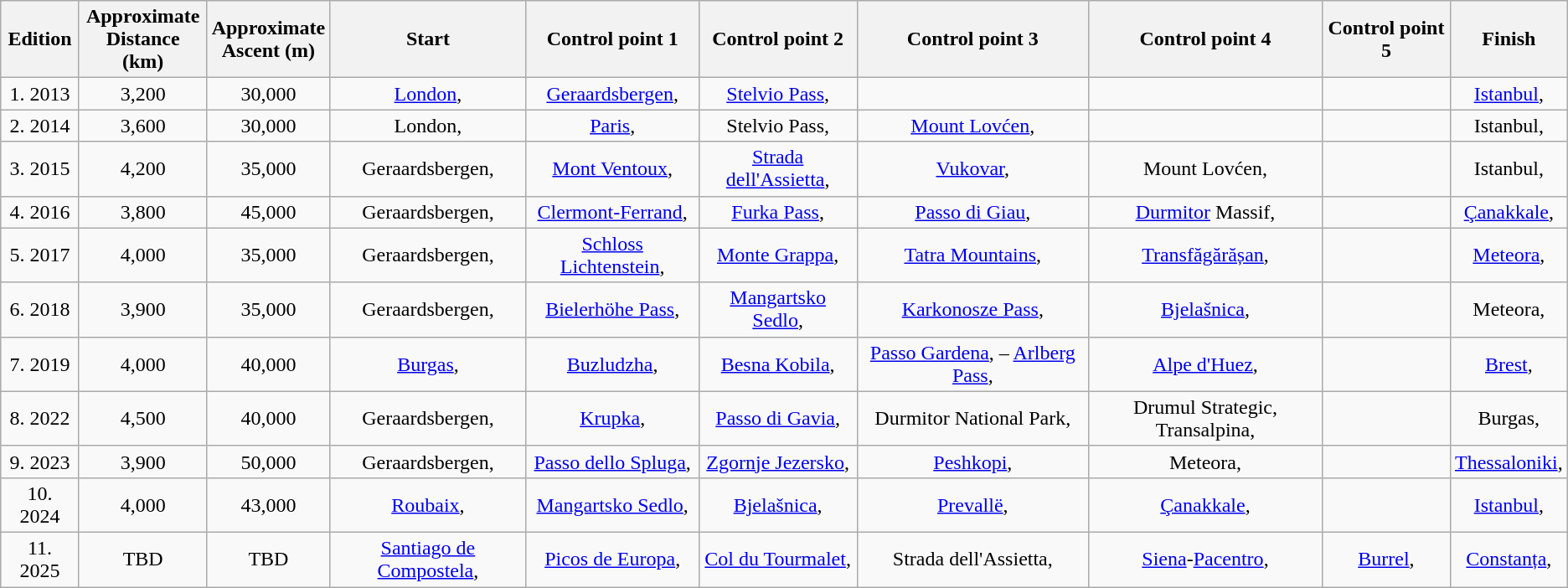<table class="wikitable" style="text-align: center;">
<tr>
<th>Edition</th>
<th>Approximate<br>Distance (km)</th>
<th>Approximate<br>Ascent (m)</th>
<th>Start</th>
<th>Control point 1</th>
<th>Control point 2</th>
<th>Control point 3</th>
<th>Control point 4</th>
<th>Control point 5</th>
<th>Finish</th>
</tr>
<tr>
<td>1. 2013</td>
<td>3,200</td>
<td>30,000</td>
<td><a href='#'>London</a>,  </td>
<td><a href='#'>Geraardsbergen</a>, </td>
<td><a href='#'>Stelvio Pass</a>, </td>
<td></td>
<td></td>
<td></td>
<td><a href='#'>Istanbul</a>, </td>
</tr>
<tr>
<td>2. 2014</td>
<td>3,600</td>
<td>30,000</td>
<td>London, </td>
<td><a href='#'>Paris</a>, </td>
<td>Stelvio Pass, </td>
<td><a href='#'>Mount Lovćen</a>, </td>
<td></td>
<td></td>
<td>Istanbul, </td>
</tr>
<tr>
<td>3. 2015</td>
<td>4,200</td>
<td>35,000</td>
<td>Geraardsbergen, </td>
<td><a href='#'>Mont Ventoux</a>, </td>
<td><a href='#'>Strada dell'Assietta</a>, </td>
<td><a href='#'>Vukovar</a>, </td>
<td>Mount Lovćen, </td>
<td></td>
<td>Istanbul, </td>
</tr>
<tr>
<td>4. 2016</td>
<td>3,800</td>
<td>45,000</td>
<td>Geraardsbergen, </td>
<td><a href='#'>Clermont-Ferrand</a>, </td>
<td><a href='#'>Furka Pass</a>, </td>
<td><a href='#'>Passo di Giau</a>, </td>
<td><a href='#'>Durmitor</a> Massif, </td>
<td></td>
<td><a href='#'>Çanakkale</a>, </td>
</tr>
<tr>
<td>5. 2017</td>
<td>4,000</td>
<td>35,000</td>
<td>Geraardsbergen, </td>
<td><a href='#'>Schloss Lichtenstein</a>, </td>
<td><a href='#'>Monte Grappa</a>, </td>
<td><a href='#'>Tatra Mountains</a>, </td>
<td><a href='#'>Transfăgărășan</a>, </td>
<td></td>
<td><a href='#'>Meteora</a>, </td>
</tr>
<tr>
<td>6. 2018</td>
<td>3,900</td>
<td>35,000</td>
<td>Geraardsbergen, </td>
<td><a href='#'>Bielerhöhe Pass</a>, </td>
<td><a href='#'>Mangartsko Sedlo</a>, </td>
<td><a href='#'>Karkonosze Pass</a>, </td>
<td><a href='#'>Bjelašnica</a>, </td>
<td></td>
<td>Meteora, </td>
</tr>
<tr>
<td>7. 2019</td>
<td>4,000</td>
<td>40,000</td>
<td><a href='#'>Burgas</a>, </td>
<td><a href='#'>Buzludzha</a>, </td>
<td><a href='#'>Besna Kobila</a>, </td>
<td><a href='#'>Passo Gardena</a>,  – <a href='#'>Arlberg Pass</a>, </td>
<td><a href='#'>Alpe d'Huez</a>, </td>
<td></td>
<td><a href='#'>Brest</a>, </td>
</tr>
<tr>
<td>8. 2022</td>
<td>4,500</td>
<td>40,000</td>
<td>Geraardsbergen, </td>
<td><a href='#'>Krupka</a>, </td>
<td><a href='#'>Passo di Gavia</a>, </td>
<td>Durmitor National Park, </td>
<td>Drumul Strategic, Transalpina, </td>
<td></td>
<td>Burgas, </td>
</tr>
<tr>
<td>9. 2023</td>
<td>3,900</td>
<td>50,000</td>
<td>Geraardsbergen, </td>
<td><a href='#'>Passo dello Spluga</a>, </td>
<td><a href='#'>Zgornje Jezersko</a>, </td>
<td><a href='#'>Peshkopi</a>, </td>
<td>Meteora, </td>
<td></td>
<td><a href='#'>Thessaloniki</a>, </td>
</tr>
<tr>
<td>10. 2024</td>
<td>4,000</td>
<td>43,000</td>
<td><a href='#'>Roubaix</a>, </td>
<td><a href='#'>Mangartsko Sedlo</a>, </td>
<td><a href='#'>Bjelašnica</a>, </td>
<td><a href='#'>Prevallë</a>, </td>
<td><a href='#'>Çanakkale</a>, </td>
<td></td>
<td><a href='#'>Istanbul</a>, </td>
</tr>
<tr>
<td>11. 2025</td>
<td>TBD</td>
<td>TBD</td>
<td><a href='#'>Santiago de Compostela</a>, </td>
<td><a href='#'>Picos de Europa</a>, </td>
<td><a href='#'>Col du Tourmalet</a>, </td>
<td>Strada dell'Assietta, </td>
<td><a href='#'>Siena</a>-<a href='#'>Pacentro</a>, </td>
<td><a href='#'>Burrel</a>, </td>
<td><a href='#'>Constanța</a>, </td>
</tr>
</table>
